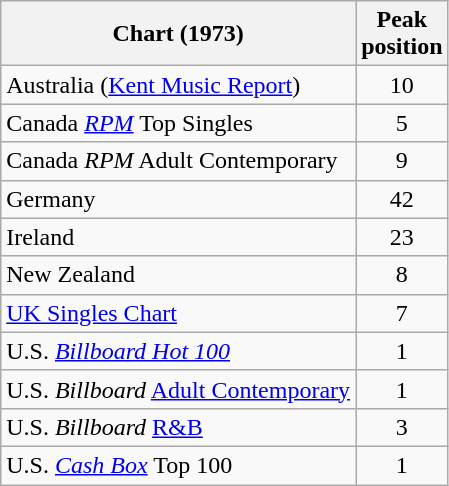<table class="wikitable sortable">
<tr>
<th>Chart (1973)</th>
<th>Peak<br>position</th>
</tr>
<tr>
<td>Australia (<a href='#'>Kent Music Report</a>)</td>
<td style="text-align:center;">10</td>
</tr>
<tr>
<td>Canada <em><a href='#'>RPM</a></em> Top Singles</td>
<td style="text-align:center;">5</td>
</tr>
<tr>
<td>Canada <em>RPM</em> Adult Contemporary</td>
<td style="text-align:center;">9</td>
</tr>
<tr>
<td>Germany</td>
<td style="text-align:center;">42</td>
</tr>
<tr>
<td>Ireland</td>
<td style="text-align:center;">23</td>
</tr>
<tr>
<td>New Zealand</td>
<td style="text-align:center;">8</td>
</tr>
<tr>
<td><a href='#'>UK Singles Chart</a></td>
<td style="text-align:center;">7</td>
</tr>
<tr>
<td>U.S. <em><a href='#'>Billboard Hot 100</a></em></td>
<td style="text-align:center;">1</td>
</tr>
<tr>
<td>U.S. <em>Billboard</em> <a href='#'>Adult Contemporary</a></td>
<td style="text-align:center;">1</td>
</tr>
<tr>
<td>U.S. <em>Billboard</em> <a href='#'>R&B</a></td>
<td style="text-align:center;">3</td>
</tr>
<tr>
<td>U.S. <em><a href='#'>Cash Box</a></em> Top 100</td>
<td style="text-align:center;">1</td>
</tr>
</table>
